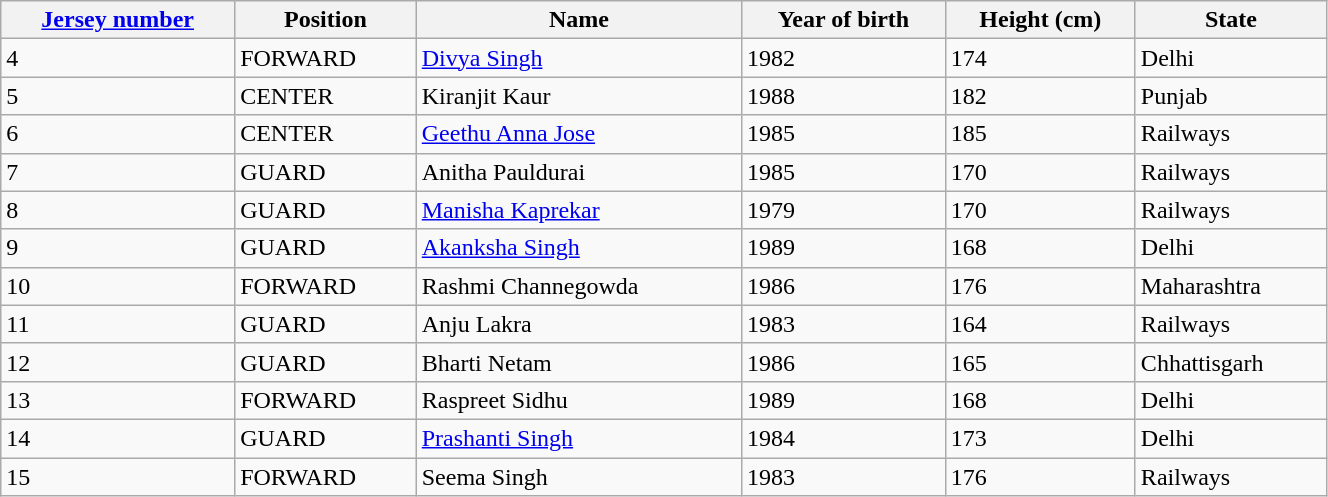<table class="wikitable" width=70%>
<tr>
<th><a href='#'>Jersey number</a></th>
<th>Position</th>
<th>Name</th>
<th>Year of birth</th>
<th>Height (cm)</th>
<th>State</th>
</tr>
<tr>
<td>4</td>
<td>FORWARD</td>
<td><a href='#'>Divya Singh</a></td>
<td>1982</td>
<td>174</td>
<td>Delhi</td>
</tr>
<tr>
<td>5</td>
<td>CENTER</td>
<td>Kiranjit Kaur</td>
<td>1988</td>
<td>182</td>
<td>Punjab</td>
</tr>
<tr>
<td>6</td>
<td>CENTER</td>
<td><a href='#'>Geethu Anna Jose</a></td>
<td>1985</td>
<td>185</td>
<td>Railways</td>
</tr>
<tr>
<td>7</td>
<td>GUARD</td>
<td>Anitha Pauldurai</td>
<td>1985</td>
<td>170</td>
<td>Railways</td>
</tr>
<tr>
<td>8</td>
<td>GUARD</td>
<td><a href='#'> Manisha Kaprekar</a></td>
<td>1979</td>
<td>170</td>
<td>Railways</td>
</tr>
<tr>
<td>9</td>
<td>GUARD</td>
<td><a href='#'>Akanksha Singh</a></td>
<td>1989</td>
<td>168</td>
<td>Delhi</td>
</tr>
<tr>
<td>10</td>
<td>FORWARD</td>
<td>Rashmi Channegowda</td>
<td>1986</td>
<td>176</td>
<td>Maharashtra</td>
</tr>
<tr>
<td>11</td>
<td>GUARD</td>
<td>Anju Lakra</td>
<td>1983</td>
<td>164</td>
<td>Railways</td>
</tr>
<tr>
<td>12</td>
<td>GUARD</td>
<td>Bharti Netam</td>
<td>1986</td>
<td>165</td>
<td>Chhattisgarh</td>
</tr>
<tr>
<td>13</td>
<td>FORWARD</td>
<td>Raspreet Sidhu</td>
<td>1989</td>
<td>168</td>
<td>Delhi</td>
</tr>
<tr>
<td>14</td>
<td>GUARD</td>
<td><a href='#'>Prashanti Singh</a></td>
<td>1984</td>
<td>173</td>
<td>Delhi</td>
</tr>
<tr>
<td>15</td>
<td>FORWARD</td>
<td>Seema Singh</td>
<td>1983</td>
<td>176</td>
<td>Railways</td>
</tr>
</table>
